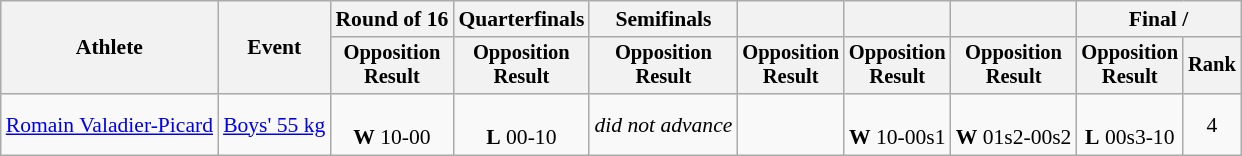<table class="wikitable" style="text-align:center;font-size:90%">
<tr>
<th rowspan=2>Athlete</th>
<th rowspan=2>Event</th>
<th>Round of 16</th>
<th>Quarterfinals</th>
<th>Semifinals</th>
<th></th>
<th></th>
<th></th>
<th colspan=2>Final / </th>
</tr>
<tr style="font-size:95%">
<th>Opposition<br>Result</th>
<th>Opposition<br>Result</th>
<th>Opposition<br>Result</th>
<th>Opposition<br>Result</th>
<th>Opposition<br>Result</th>
<th>Opposition<br>Result</th>
<th>Opposition<br>Result</th>
<th>Rank</th>
</tr>
<tr align=center>
<td align=left><a href='#'>Romain Valadier-Picard</a></td>
<td align=left><a href='#'>Boys' 55 kg</a></td>
<td><br> <strong>W</strong> 10-00</td>
<td><br> <strong>L</strong> 00-10</td>
<td><em>did not advance</em></td>
<td></td>
<td><br> <strong>W</strong> 10-00s1</td>
<td><br> <strong>W</strong> 01s2-00s2</td>
<td><br> <strong>L</strong> 00s3-10</td>
<td>4</td>
</tr>
</table>
